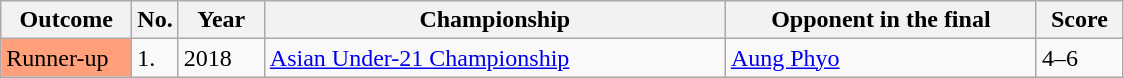<table class="sortable wikitable">
<tr>
<th width="80">Outcome</th>
<th width="20">No.</th>
<th width="50">Year</th>
<th width="300">Championship</th>
<th width="200">Opponent in the final</th>
<th width="50">Score</th>
</tr>
<tr>
<td style="background:#ffa07a;">Runner-up</td>
<td>1.</td>
<td>2018</td>
<td><a href='#'>Asian Under-21 Championship</a></td>
<td> <a href='#'>Aung Phyo</a></td>
<td>4–6</td>
</tr>
</table>
